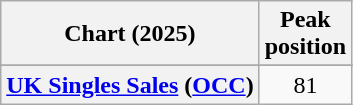<table class="wikitable sortable plainrowheaders" style="text-align:center">
<tr>
<th scope="col">Chart (2025)</th>
<th scope="col">Peak<br>position</th>
</tr>
<tr>
</tr>
<tr>
<th scope="row"><a href='#'>UK Singles Sales</a> (<a href='#'>OCC</a>)</th>
<td>81</td>
</tr>
</table>
